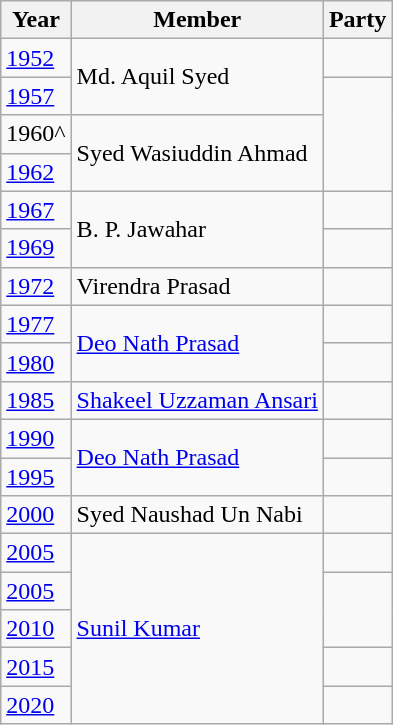<table class="wikitable sortable">
<tr>
<th>Year</th>
<th>Member</th>
<th colspan="2">Party</th>
</tr>
<tr>
<td><a href='#'>1952</a></td>
<td rowspan="2">Md. Aquil Syed</td>
<td></td>
</tr>
<tr>
<td><a href='#'>1957</a></td>
</tr>
<tr>
<td>1960^</td>
<td rowspan="2">Syed Wasiuddin Ahmad</td>
</tr>
<tr>
<td><a href='#'>1962</a></td>
</tr>
<tr>
<td><a href='#'>1967</a></td>
<td rowspan="2">B. P. Jawahar</td>
<td></td>
</tr>
<tr>
<td><a href='#'>1969</a></td>
</tr>
<tr>
<td><a href='#'>1972</a></td>
<td>Virendra Prasad</td>
<td></td>
</tr>
<tr>
<td><a href='#'>1977</a></td>
<td rowspan="2"><a href='#'>Deo Nath Prasad</a></td>
<td></td>
</tr>
<tr>
<td><a href='#'>1980</a></td>
</tr>
<tr>
<td><a href='#'>1985</a></td>
<td><a href='#'>Shakeel Uzzaman Ansari</a></td>
<td></td>
</tr>
<tr>
<td><a href='#'>1990</a></td>
<td rowspan="2"><a href='#'>Deo Nath Prasad</a></td>
<td></td>
</tr>
<tr>
<td><a href='#'>1995</a></td>
<td></td>
</tr>
<tr>
<td><a href='#'>2000</a></td>
<td>Syed Naushad Un Nabi</td>
<td></td>
</tr>
<tr>
<td><a href='#'>2005</a></td>
<td rowspan="5"><a href='#'>Sunil Kumar</a></td>
<td></td>
</tr>
<tr>
<td><a href='#'>2005</a></td>
</tr>
<tr>
<td><a href='#'>2010</a></td>
</tr>
<tr>
<td><a href='#'>2015</a></td>
<td></td>
</tr>
<tr>
<td><a href='#'>2020</a></td>
</tr>
</table>
